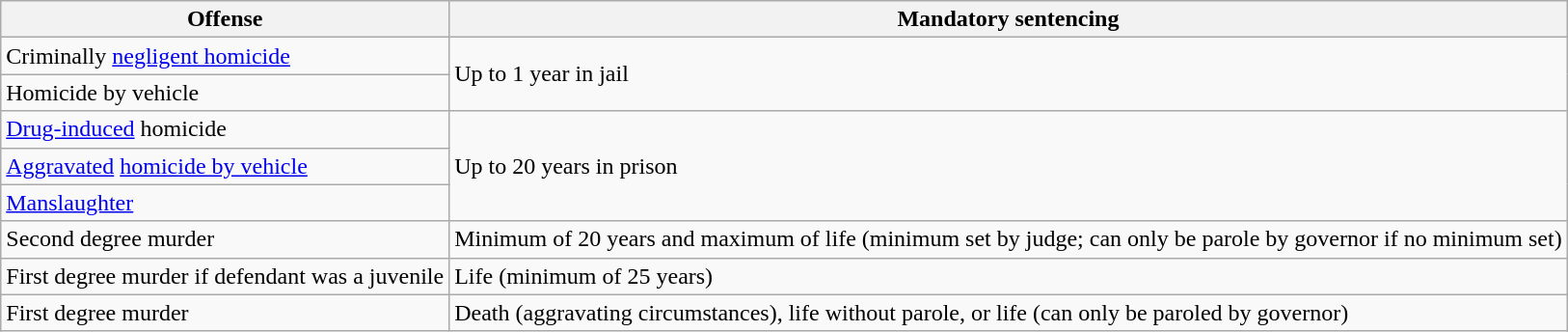<table class="wikitable">
<tr>
<th>Offense</th>
<th>Mandatory sentencing</th>
</tr>
<tr>
<td>Criminally <a href='#'>negligent homicide</a></td>
<td rowspan="2">Up to 1 year in jail</td>
</tr>
<tr>
<td>Homicide by vehicle</td>
</tr>
<tr>
<td><a href='#'>Drug-induced</a> homicide</td>
<td rowspan="3">Up to 20 years in prison</td>
</tr>
<tr>
<td><a href='#'>Aggravated</a> <a href='#'>homicide by vehicle</a></td>
</tr>
<tr>
<td><a href='#'>Manslaughter</a></td>
</tr>
<tr>
<td>Second degree murder</td>
<td>Minimum of 20 years and maximum of life (minimum set by judge; can only be parole by governor if no minimum set)</td>
</tr>
<tr>
<td>First degree murder if defendant was a juvenile</td>
<td>Life (minimum of 25 years)</td>
</tr>
<tr>
<td>First degree murder</td>
<td>Death (aggravating circumstances), life without parole, or life (can only be paroled by governor)</td>
</tr>
</table>
